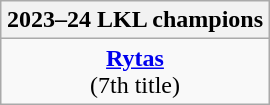<table class=wikitable style="text-align:center; margin:auto">
<tr>
<th>2023–24 LKL champions</th>
</tr>
<tr>
<td><strong><a href='#'>Rytas</a></strong><br>(7th title)</td>
</tr>
</table>
